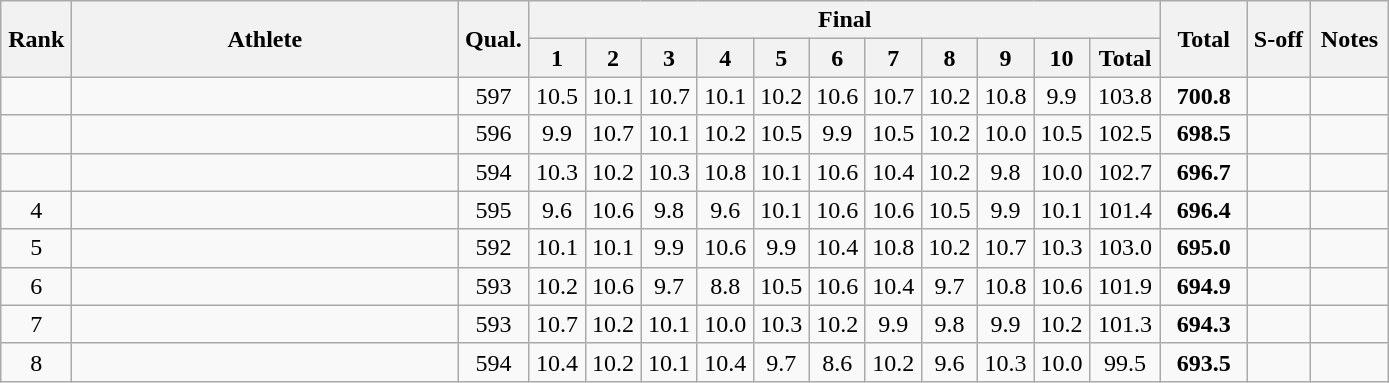<table class="wikitable" style="text-align:center">
<tr>
<th rowspan=2 width=40>Rank</th>
<th rowspan=2 width=250>Athlete</th>
<th rowspan=2 width=40>Qual.</th>
<th colspan=11>Final</th>
<th rowspan=2 width=50>Total</th>
<th rowspan=2 width=35>S-off</th>
<th rowspan=2 width=45>Notes</th>
</tr>
<tr>
<th width=30>1</th>
<th width=30>2</th>
<th width=30>3</th>
<th width=30>4</th>
<th width=30>5</th>
<th width=30>6</th>
<th width=30>7</th>
<th width=30>8</th>
<th width=30>9</th>
<th width=30>10</th>
<th width=40>Total</th>
</tr>
<tr>
<td></td>
<td align=left></td>
<td>597</td>
<td>10.5</td>
<td>10.1</td>
<td>10.7</td>
<td>10.1</td>
<td>10.2</td>
<td>10.6</td>
<td>10.7</td>
<td>10.2</td>
<td>10.8</td>
<td>9.9</td>
<td>103.8</td>
<td><strong>700.8</strong></td>
<td></td>
<td></td>
</tr>
<tr>
<td></td>
<td align=left></td>
<td>596</td>
<td>9.9</td>
<td>10.7</td>
<td>10.1</td>
<td>10.2</td>
<td>10.5</td>
<td>9.9</td>
<td>10.5</td>
<td>10.2</td>
<td>10.0</td>
<td>10.5</td>
<td>102.5</td>
<td><strong>698.5</strong></td>
<td></td>
<td></td>
</tr>
<tr>
<td></td>
<td align=left></td>
<td>594</td>
<td>10.3</td>
<td>10.2</td>
<td>10.3</td>
<td>10.8</td>
<td>10.1</td>
<td>10.6</td>
<td>10.4</td>
<td>10.2</td>
<td>9.8</td>
<td>10.0</td>
<td>102.7</td>
<td><strong>696.7</strong></td>
<td></td>
<td></td>
</tr>
<tr>
<td>4</td>
<td align=left></td>
<td>595</td>
<td>9.6</td>
<td>10.6</td>
<td>9.8</td>
<td>9.6</td>
<td>10.1</td>
<td>10.6</td>
<td>10.6</td>
<td>10.5</td>
<td>9.9</td>
<td>10.1</td>
<td>101.4</td>
<td><strong>696.4</strong></td>
<td></td>
<td></td>
</tr>
<tr>
<td>5</td>
<td align=left></td>
<td>592</td>
<td>10.1</td>
<td>10.1</td>
<td>9.9</td>
<td>10.6</td>
<td>9.9</td>
<td>10.4</td>
<td>10.8</td>
<td>10.2</td>
<td>10.7</td>
<td>10.3</td>
<td>103.0</td>
<td><strong>695.0</strong></td>
<td></td>
<td></td>
</tr>
<tr>
<td>6</td>
<td align=left></td>
<td>593</td>
<td>10.2</td>
<td>10.6</td>
<td>9.7</td>
<td>8.8</td>
<td>10.5</td>
<td>10.6</td>
<td>10.4</td>
<td>9.7</td>
<td>10.8</td>
<td>10.6</td>
<td>101.9</td>
<td><strong>694.9</strong></td>
<td></td>
<td></td>
</tr>
<tr>
<td>7</td>
<td align=left></td>
<td>593</td>
<td>10.7</td>
<td>10.2</td>
<td>10.1</td>
<td>10.0</td>
<td>10.3</td>
<td>10.2</td>
<td>9.9</td>
<td>9.8</td>
<td>9.9</td>
<td>10.2</td>
<td>101.3</td>
<td><strong>694.3</strong></td>
<td></td>
<td></td>
</tr>
<tr>
<td>8</td>
<td align=left></td>
<td>594</td>
<td>10.4</td>
<td>10.2</td>
<td>10.1</td>
<td>10.4</td>
<td>9.7</td>
<td>8.6</td>
<td>10.2</td>
<td>9.6</td>
<td>10.3</td>
<td>10.0</td>
<td>99.5</td>
<td><strong>693.5</strong></td>
<td></td>
<td></td>
</tr>
</table>
